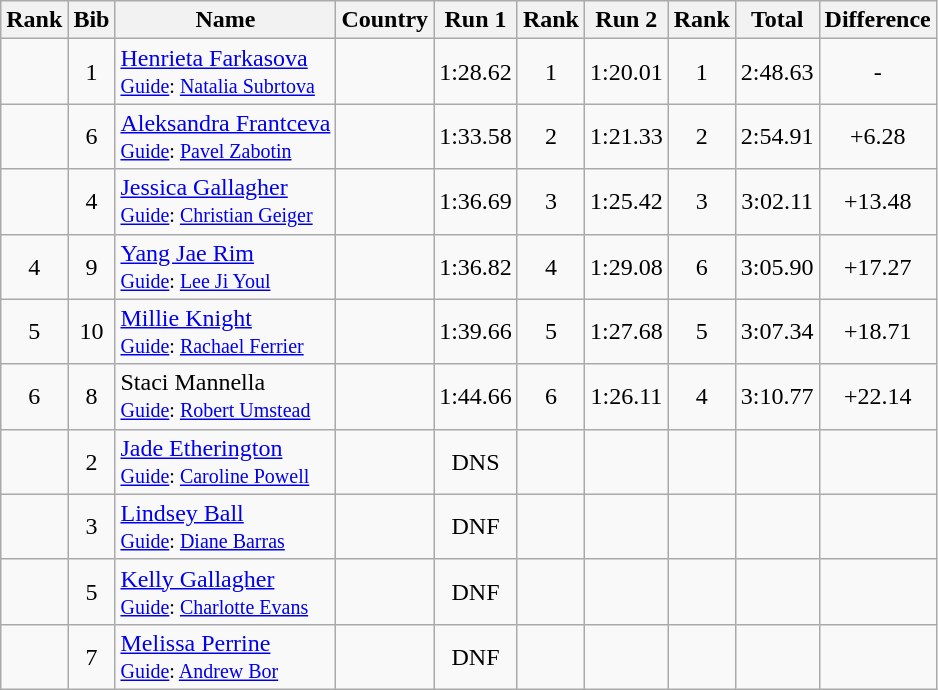<table class="wikitable sortable" style="text-align:center">
<tr>
<th>Rank</th>
<th>Bib</th>
<th>Name</th>
<th>Country</th>
<th>Run 1</th>
<th>Rank</th>
<th>Run 2</th>
<th>Rank</th>
<th>Total</th>
<th>Difference</th>
</tr>
<tr>
<td></td>
<td>1</td>
<td align=left><a href='#'>Henrieta Farkasova</a><br><small><a href='#'>Guide</a>: <a href='#'>Natalia Subrtova</a></small></td>
<td align=left></td>
<td>1:28.62</td>
<td>1</td>
<td>1:20.01</td>
<td>1</td>
<td>2:48.63</td>
<td>-</td>
</tr>
<tr>
<td></td>
<td>6</td>
<td align=left><a href='#'>Aleksandra Frantceva</a><br><small><a href='#'>Guide</a>: <a href='#'>Pavel Zabotin</a></small></td>
<td align=left></td>
<td>1:33.58</td>
<td>2</td>
<td>1:21.33</td>
<td>2</td>
<td>2:54.91</td>
<td>+6.28</td>
</tr>
<tr>
<td></td>
<td>4</td>
<td align=left><a href='#'>Jessica Gallagher</a><br><small><a href='#'>Guide</a>: <a href='#'>Christian Geiger</a></small></td>
<td align=left></td>
<td>1:36.69</td>
<td>3</td>
<td>1:25.42</td>
<td>3</td>
<td>3:02.11</td>
<td>+13.48</td>
</tr>
<tr>
<td>4</td>
<td>9</td>
<td align=left><a href='#'>Yang Jae Rim</a><br><small><a href='#'>Guide</a>: <a href='#'>Lee Ji Youl</a></small></td>
<td align=left></td>
<td>1:36.82</td>
<td>4</td>
<td>1:29.08</td>
<td>6</td>
<td>3:05.90</td>
<td>+17.27</td>
</tr>
<tr>
<td>5</td>
<td>10</td>
<td align=left><a href='#'>Millie Knight</a><br><small><a href='#'>Guide</a>: <a href='#'>Rachael Ferrier</a></small></td>
<td align=left></td>
<td>1:39.66</td>
<td>5</td>
<td>1:27.68</td>
<td>5</td>
<td>3:07.34</td>
<td>+18.71</td>
</tr>
<tr>
<td>6</td>
<td>8</td>
<td align=left>Staci Mannella<br><small><a href='#'>Guide</a>: <a href='#'>Robert Umstead</a></small></td>
<td align=left></td>
<td>1:44.66</td>
<td>6</td>
<td>1:26.11</td>
<td>4</td>
<td>3:10.77</td>
<td>+22.14</td>
</tr>
<tr>
<td></td>
<td>2</td>
<td align=left><a href='#'>Jade Etherington</a><br><small><a href='#'>Guide</a>: <a href='#'>Caroline Powell</a></small></td>
<td align=left></td>
<td>DNS</td>
<td></td>
<td></td>
<td></td>
<td></td>
<td></td>
</tr>
<tr>
<td></td>
<td>3</td>
<td align=left><a href='#'>Lindsey Ball</a><br><small><a href='#'>Guide</a>: <a href='#'>Diane Barras</a></small></td>
<td align=left></td>
<td>DNF</td>
<td></td>
<td></td>
<td></td>
<td></td>
<td></td>
</tr>
<tr>
<td></td>
<td>5</td>
<td align=left><a href='#'>Kelly Gallagher</a><br><small><a href='#'>Guide</a>: <a href='#'>Charlotte Evans</a></small></td>
<td align=left></td>
<td>DNF</td>
<td></td>
<td></td>
<td></td>
<td></td>
<td></td>
</tr>
<tr>
<td></td>
<td>7</td>
<td align=left><a href='#'>Melissa Perrine</a><br><small><a href='#'>Guide</a>: <a href='#'>Andrew Bor</a> </small></td>
<td align=left></td>
<td>DNF</td>
<td></td>
<td></td>
<td></td>
<td></td>
<td></td>
</tr>
</table>
